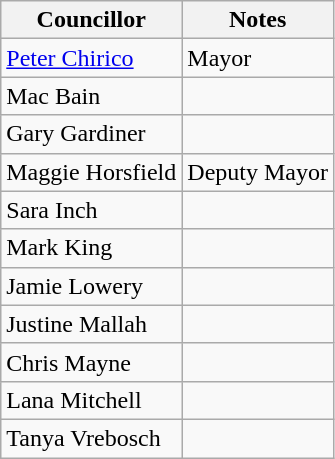<table class="wikitable">
<tr>
<th>Councillor</th>
<th>Notes</th>
</tr>
<tr>
<td><a href='#'>Peter Chirico</a></td>
<td>Mayor</td>
</tr>
<tr>
<td>Mac Bain</td>
<td></td>
</tr>
<tr>
<td>Gary Gardiner</td>
<td></td>
</tr>
<tr>
<td>Maggie Horsfield</td>
<td>Deputy Mayor</td>
</tr>
<tr>
<td>Sara Inch</td>
<td></td>
</tr>
<tr>
<td>Mark King</td>
<td></td>
</tr>
<tr>
<td>Jamie Lowery</td>
<td></td>
</tr>
<tr>
<td>Justine Mallah</td>
<td></td>
</tr>
<tr>
<td>Chris Mayne</td>
<td></td>
</tr>
<tr>
<td>Lana Mitchell</td>
<td></td>
</tr>
<tr>
<td>Tanya Vrebosch</td>
<td></td>
</tr>
</table>
